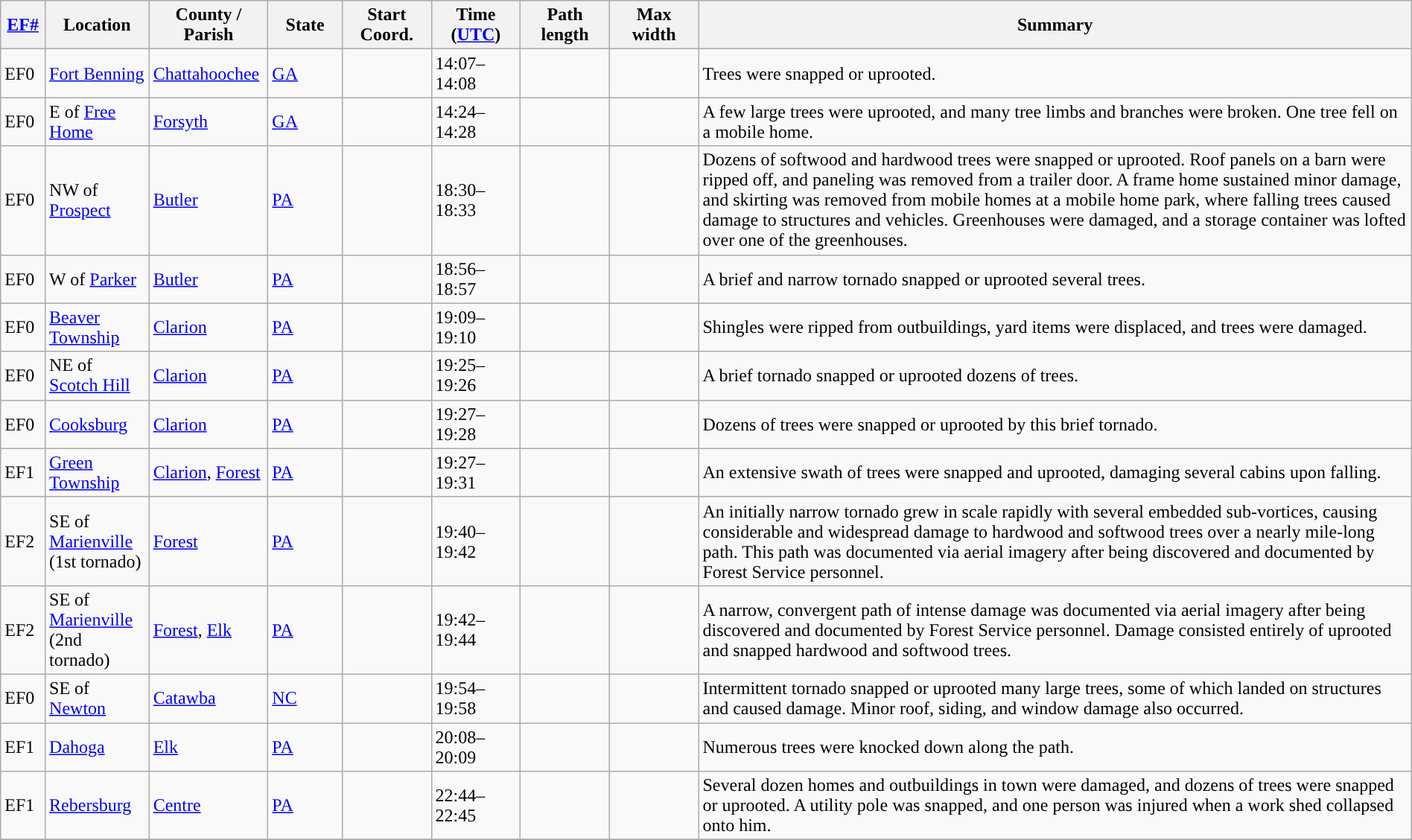<table class="wikitable sortable" style="width:100%;">
<tr>
<th scope="col"  style="width:3%; text-align:center;"><a href='#'>EF#</a></th>
<th scope="col"  style="width:7%; text-align:center;" class="unsortable">Location</th>
<th scope="col"  style="width:6%; text-align:center;" class="unsortable">County / Parish</th>
<th scope="col"  style="width:5%; text-align:center;">State</th>
<th scope="col"  style="width:6%; text-align:center;">Start Coord.</th>
<th scope="col"  style="width:6%; text-align:center;">Time (<a href='#'>UTC</a>)</th>
<th scope="col"  style="width:6%; text-align:center;">Path length</th>
<th scope="col"  style="width:6%; text-align:center;">Max width</th>
<th scope="col" class="unsortable" style="width:48%; text-align:center;">Summary</th>
</tr>
<tr>
<td>EF0</td>
<td><a href='#'>Fort Benning</a></td>
<td><a href='#'>Chattahoochee</a></td>
<td><a href='#'>GA</a></td>
<td></td>
<td>14:07–14:08</td>
<td></td>
<td></td>
<td>Trees were snapped or uprooted.</td>
</tr>
<tr>
<td>EF0</td>
<td>E of <a href='#'>Free Home</a></td>
<td><a href='#'>Forsyth</a></td>
<td><a href='#'>GA</a></td>
<td></td>
<td>14:24–14:28</td>
<td></td>
<td></td>
<td>A few large trees were uprooted, and many tree limbs and branches were broken. One tree fell on a mobile home.</td>
</tr>
<tr>
<td>EF0</td>
<td>NW of <a href='#'>Prospect</a></td>
<td><a href='#'>Butler</a></td>
<td><a href='#'>PA</a></td>
<td></td>
<td>18:30–18:33</td>
<td></td>
<td></td>
<td>Dozens of softwood and hardwood trees were snapped or uprooted. Roof panels on a barn were ripped off, and paneling was removed from a trailer door. A frame home sustained minor damage, and skirting was removed from mobile homes at a mobile home park, where falling trees caused damage to structures and vehicles. Greenhouses were damaged, and a storage container was lofted over one of the greenhouses.</td>
</tr>
<tr>
<td>EF0</td>
<td>W of <a href='#'>Parker</a></td>
<td><a href='#'>Butler</a></td>
<td><a href='#'>PA</a></td>
<td></td>
<td>18:56–18:57</td>
<td></td>
<td></td>
<td>A brief and narrow tornado snapped or uprooted several trees.</td>
</tr>
<tr>
<td>EF0</td>
<td><a href='#'>Beaver Township</a></td>
<td><a href='#'>Clarion</a></td>
<td><a href='#'>PA</a></td>
<td></td>
<td>19:09–19:10</td>
<td></td>
<td></td>
<td>Shingles were ripped from outbuildings, yard items were displaced, and trees were damaged.</td>
</tr>
<tr>
<td>EF0</td>
<td>NE of <a href='#'>Scotch Hill</a></td>
<td><a href='#'>Clarion</a></td>
<td><a href='#'>PA</a></td>
<td></td>
<td>19:25–19:26</td>
<td></td>
<td></td>
<td>A brief tornado snapped or uprooted dozens of trees.</td>
</tr>
<tr>
<td>EF0</td>
<td><a href='#'>Cooksburg</a></td>
<td><a href='#'>Clarion</a></td>
<td><a href='#'>PA</a></td>
<td></td>
<td>19:27–19:28</td>
<td></td>
<td></td>
<td>Dozens of trees were snapped or uprooted by this brief tornado.</td>
</tr>
<tr>
<td>EF1</td>
<td><a href='#'>Green Township</a></td>
<td><a href='#'>Clarion</a>, <a href='#'>Forest</a></td>
<td><a href='#'>PA</a></td>
<td></td>
<td>19:27–19:31</td>
<td></td>
<td></td>
<td>An extensive swath of trees were snapped and uprooted, damaging several cabins upon falling.</td>
</tr>
<tr>
<td>EF2</td>
<td>SE of <a href='#'>Marienville</a> (1st tornado)</td>
<td><a href='#'>Forest</a></td>
<td><a href='#'>PA</a></td>
<td></td>
<td>19:40–19:42</td>
<td></td>
<td></td>
<td>An initially narrow tornado grew in scale rapidly with several embedded sub-vortices, causing considerable and widespread damage to hardwood and softwood trees over a nearly mile-long path. This path was documented via aerial imagery after being discovered and documented by Forest Service personnel.</td>
</tr>
<tr>
<td>EF2</td>
<td>SE of <a href='#'>Marienville</a> (2nd tornado)</td>
<td><a href='#'>Forest</a>, <a href='#'>Elk</a></td>
<td><a href='#'>PA</a></td>
<td></td>
<td>19:42–19:44</td>
<td></td>
<td></td>
<td>A narrow, convergent path of intense damage was documented via aerial imagery after being discovered and documented by Forest Service personnel. Damage consisted entirely of uprooted and snapped hardwood and softwood trees.</td>
</tr>
<tr>
<td>EF0</td>
<td>SE of <a href='#'>Newton</a></td>
<td><a href='#'>Catawba</a></td>
<td><a href='#'>NC</a></td>
<td></td>
<td>19:54–19:58</td>
<td></td>
<td></td>
<td>Intermittent tornado snapped or uprooted many large trees, some of which landed on structures and caused damage. Minor roof, siding, and window damage also occurred.</td>
</tr>
<tr>
<td>EF1</td>
<td><a href='#'>Dahoga</a></td>
<td><a href='#'>Elk</a></td>
<td><a href='#'>PA</a></td>
<td></td>
<td>20:08–20:09</td>
<td></td>
<td></td>
<td>Numerous trees were knocked down along the path.</td>
</tr>
<tr>
<td>EF1</td>
<td><a href='#'>Rebersburg</a></td>
<td><a href='#'>Centre</a></td>
<td><a href='#'>PA</a></td>
<td></td>
<td>22:44–22:45</td>
<td></td>
<td></td>
<td>Several dozen homes and outbuildings in town were damaged, and dozens of trees were snapped or uprooted. A utility pole was snapped, and one person was injured when a work shed collapsed onto him.</td>
</tr>
<tr>
</tr>
</table>
